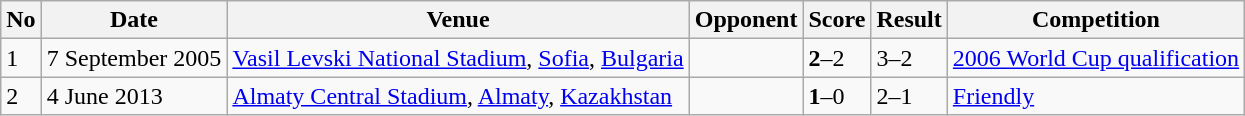<table class="wikitable">
<tr>
<th>No</th>
<th>Date</th>
<th>Venue</th>
<th>Opponent</th>
<th>Score</th>
<th>Result</th>
<th>Competition</th>
</tr>
<tr>
<td>1</td>
<td>7 September 2005</td>
<td><a href='#'>Vasil Levski National Stadium</a>, <a href='#'>Sofia</a>, <a href='#'>Bulgaria</a></td>
<td></td>
<td><strong>2</strong>–2</td>
<td>3–2</td>
<td><a href='#'>2006 World Cup qualification</a></td>
</tr>
<tr>
<td>2</td>
<td>4 June 2013</td>
<td><a href='#'>Almaty Central Stadium</a>, <a href='#'>Almaty</a>, <a href='#'>Kazakhstan</a></td>
<td></td>
<td><strong>1</strong>–0</td>
<td>2–1</td>
<td><a href='#'>Friendly</a></td>
</tr>
</table>
